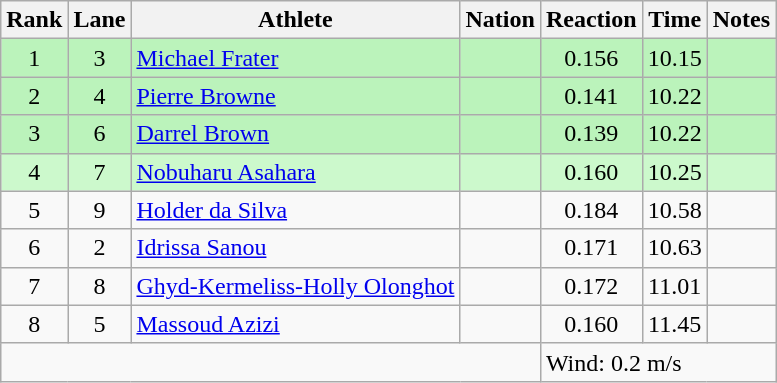<table class="wikitable sortable" style="text-align:center">
<tr>
<th>Rank</th>
<th>Lane</th>
<th>Athlete</th>
<th>Nation</th>
<th>Reaction</th>
<th>Time</th>
<th>Notes</th>
</tr>
<tr bgcolor=bbf3bb>
<td>1</td>
<td>3</td>
<td align="left"><a href='#'>Michael Frater</a></td>
<td align="left"></td>
<td>0.156</td>
<td>10.15</td>
<td></td>
</tr>
<tr bgcolor=bbf3bb>
<td>2</td>
<td>4</td>
<td align="left"><a href='#'>Pierre Browne</a></td>
<td align="left"></td>
<td>0.141</td>
<td>10.22</td>
<td></td>
</tr>
<tr bgcolor=bbf3bb>
<td>3</td>
<td>6</td>
<td align="left"><a href='#'>Darrel Brown</a></td>
<td align="left"></td>
<td>0.139</td>
<td>10.22</td>
<td></td>
</tr>
<tr bgcolor=ccf9cc>
<td>4</td>
<td>7</td>
<td align="left"><a href='#'>Nobuharu Asahara</a></td>
<td align="left"></td>
<td>0.160</td>
<td>10.25</td>
<td></td>
</tr>
<tr>
<td>5</td>
<td>9</td>
<td align="left"><a href='#'>Holder da Silva</a></td>
<td align="left"></td>
<td>0.184</td>
<td>10.58</td>
<td></td>
</tr>
<tr>
<td>6</td>
<td>2</td>
<td align="left"><a href='#'>Idrissa Sanou</a></td>
<td align="left"></td>
<td>0.171</td>
<td>10.63</td>
<td></td>
</tr>
<tr>
<td>7</td>
<td>8</td>
<td align="left"><a href='#'>Ghyd-Kermeliss-Holly Olonghot</a></td>
<td align="left"></td>
<td>0.172</td>
<td>11.01</td>
<td></td>
</tr>
<tr>
<td>8</td>
<td>5</td>
<td align="left"><a href='#'>Massoud Azizi</a></td>
<td align="left"></td>
<td>0.160</td>
<td>11.45</td>
<td></td>
</tr>
<tr>
<td colspan=4></td>
<td colspan=4 align=left>Wind: 0.2 m/s</td>
</tr>
</table>
